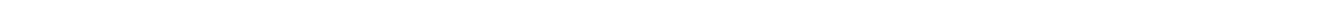<table style="width:100%; text-align:center;">
<tr style="color:white;">
<td style="background:"><strong>293</strong></td>
<td style="background:"><strong>234</strong></td>
<td style="background:"><strong>16</strong></td>
</tr>
<tr>
<td></td>
<td></td>
<td></td>
</tr>
</table>
